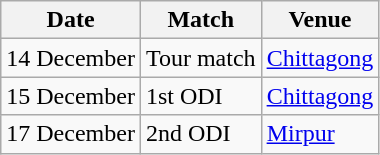<table class="wikitable">
<tr>
<th>Date</th>
<th>Match</th>
<th>Venue</th>
</tr>
<tr>
<td>14 December</td>
<td>Tour match</td>
<td><a href='#'>Chittagong</a></td>
</tr>
<tr>
<td>15 December</td>
<td>1st ODI</td>
<td><a href='#'>Chittagong</a></td>
</tr>
<tr>
<td>17 December</td>
<td>2nd ODI</td>
<td><a href='#'>Mirpur</a></td>
</tr>
</table>
